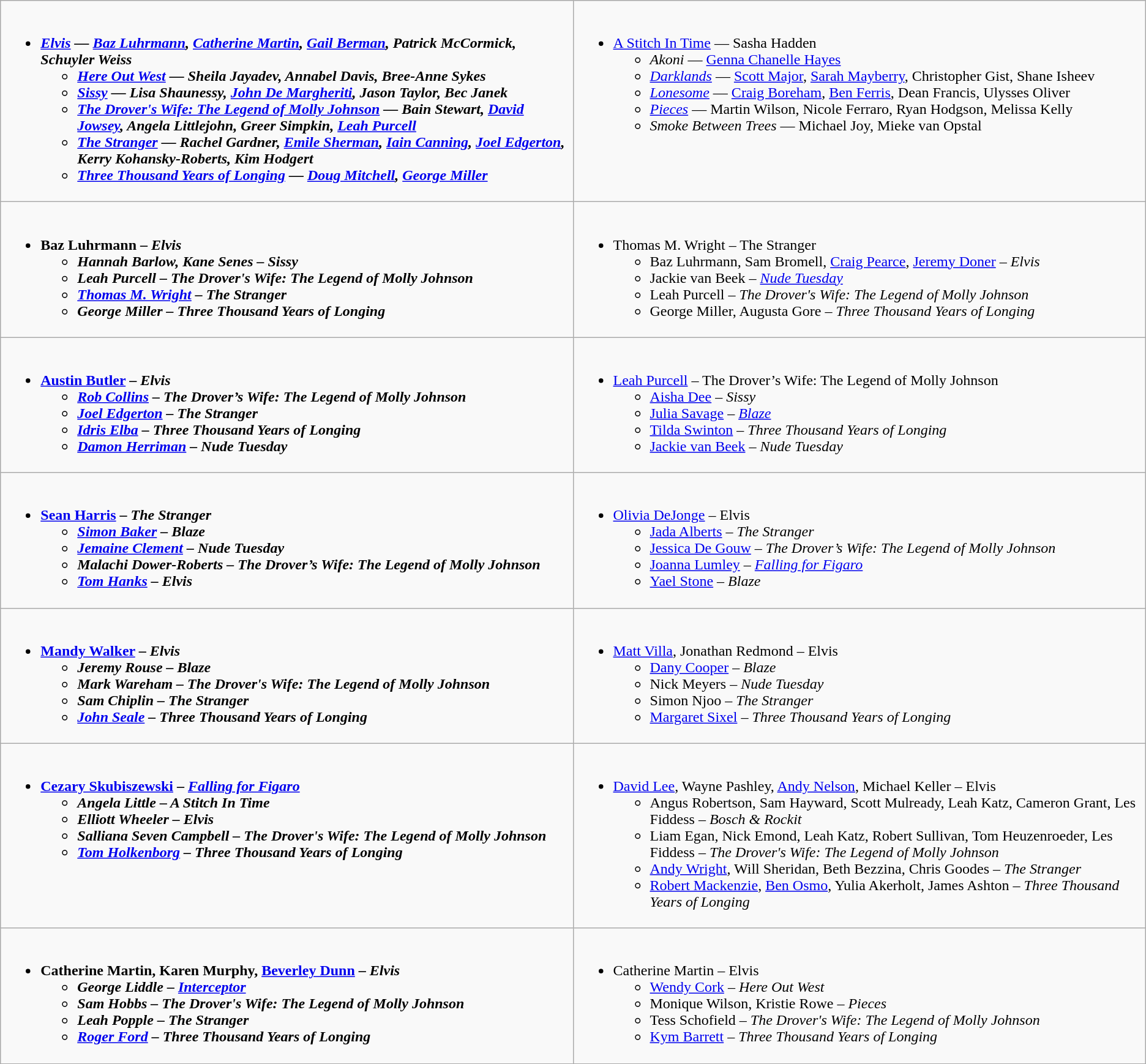<table class="wikitable" style="width=">
<tr>
<td valign="top" width="50%"><br><ul><li><strong><em><a href='#'>Elvis</a><em> — <a href='#'>Baz Luhrmann</a>, <a href='#'>Catherine Martin</a>, <a href='#'>Gail Berman</a>, Patrick McCormick, Schuyler Weiss<strong><ul><li></em><a href='#'>Here Out West</a><em> — Sheila Jayadev, Annabel Davis, Bree-Anne Sykes</li><li></em><a href='#'>Sissy</a><em> — Lisa Shaunessy, <a href='#'>John De Margheriti</a>, Jason Taylor, Bec Janek</li><li></em><a href='#'>The Drover's Wife: The Legend of Molly Johnson</a><em> — Bain Stewart, <a href='#'>David Jowsey</a>, Angela Littlejohn, Greer Simpkin, <a href='#'>Leah Purcell</a></li><li></em><a href='#'>The Stranger</a><em> — Rachel Gardner, <a href='#'>Emile Sherman</a>, <a href='#'>Iain Canning</a>, <a href='#'>Joel Edgerton</a>, Kerry Kohansky-Roberts, Kim Hodgert</li><li></em><a href='#'>Three Thousand Years of Longing</a><em> — <a href='#'>Doug Mitchell</a>, <a href='#'>George Miller</a></li></ul></li></ul></td>
<td valign="top" width="50%"><br><ul><li></em></strong><a href='#'>A Stitch In Time</a></em> — Sasha Hadden</strong><ul><li><em>Akoni</em> — <a href='#'>Genna Chanelle Hayes</a></li><li><em><a href='#'>Darklands</a></em> — <a href='#'>Scott Major</a>, <a href='#'>Sarah Mayberry</a>, Christopher Gist, Shane Isheev</li><li><em><a href='#'>Lonesome</a></em> — <a href='#'>Craig Boreham</a>, <a href='#'>Ben Ferris</a>, Dean Francis, Ulysses Oliver</li><li><em><a href='#'>Pieces</a></em> — Martin Wilson, Nicole Ferraro, Ryan Hodgson, Melissa Kelly</li><li><em>Smoke Between Trees</em> — Michael Joy, Mieke van Opstal</li></ul></li></ul></td>
</tr>
<tr>
<td valign="top" width="50%"><br><ul><li><strong>Baz Luhrmann – <em>Elvis<strong><em><ul><li>Hannah Barlow, Kane Senes – </em>Sissy<em></li><li>Leah Purcell – </em>The Drover's Wife: The Legend of Molly Johnson<em></li><li><a href='#'>Thomas M. Wright</a> – </em>The Stranger<em></li><li>George Miller – </em>Three Thousand Years of Longing<em></li></ul></li></ul></td>
<td valign="top" width="50%"><br><ul><li></strong>Thomas M. Wright – </em>The Stranger</em></strong><ul><li>Baz Luhrmann, Sam Bromell, <a href='#'>Craig Pearce</a>, <a href='#'>Jeremy Doner</a> – <em>Elvis</em></li><li>Jackie van Beek – <em><a href='#'>Nude Tuesday</a></em></li><li>Leah Purcell – <em>The Drover's Wife: The Legend of Molly Johnson</em></li><li>George Miller, Augusta Gore – <em>Three Thousand Years of Longing</em></li></ul></li></ul></td>
</tr>
<tr>
<td valign="top" width="50%"><br><ul><li><strong><a href='#'>Austin Butler</a> – <em>Elvis<strong><em><ul><li><a href='#'>Rob Collins</a> – </em>The Drover’s Wife: The Legend of Molly Johnson<em></li><li><a href='#'>Joel Edgerton</a> – </em>The Stranger<em></li><li><a href='#'>Idris Elba</a> – </em>Three Thousand Years of Longing<em></li><li><a href='#'>Damon Herriman</a> – </em>Nude Tuesday<em></li></ul></li></ul></td>
<td valign="top" width="50%"><br><ul><li></strong><a href='#'>Leah Purcell</a> – </em>The Drover’s Wife: The Legend of Molly Johnson</em></strong><ul><li><a href='#'>Aisha Dee</a> – <em>Sissy</em></li><li><a href='#'>Julia Savage</a> – <em><a href='#'>Blaze</a></em></li><li><a href='#'>Tilda Swinton</a> – <em>Three Thousand Years of Longing</em></li><li><a href='#'>Jackie van Beek</a> – <em>Nude Tuesday</em></li></ul></li></ul></td>
</tr>
<tr>
<td valign="top" width="50%"><br><ul><li><strong><a href='#'>Sean Harris</a> – <em>The Stranger<strong><em><ul><li><a href='#'>Simon Baker</a> – </em>Blaze<em></li><li><a href='#'>Jemaine Clement</a> – </em>Nude Tuesday<em></li><li>Malachi Dower-Roberts – </em>The Drover’s Wife: The Legend of Molly Johnson<em></li><li><a href='#'>Tom Hanks</a> – </em>Elvis<em></li></ul></li></ul></td>
<td valign="top" width="50%"><br><ul><li></strong><a href='#'>Olivia DeJonge</a> – </em>Elvis</em></strong><ul><li><a href='#'>Jada Alberts</a> – <em>The Stranger</em></li><li><a href='#'>Jessica De Gouw</a> – <em>The Drover’s Wife: The Legend of Molly Johnson</em></li><li><a href='#'>Joanna Lumley</a> – <em><a href='#'>Falling for Figaro</a></em></li><li><a href='#'>Yael Stone</a> – <em>Blaze</em></li></ul></li></ul></td>
</tr>
<tr>
<td valign="top" width="50%"><br><ul><li><strong><a href='#'>Mandy Walker</a> – <em>Elvis<strong><em><ul><li>Jeremy Rouse – </em>Blaze<em></li><li>Mark Wareham – </em>The Drover's Wife: The Legend of Molly Johnson<em></li><li>Sam Chiplin – </em>The Stranger<em></li><li><a href='#'>John Seale</a> – </em>Three Thousand Years of Longing<em></li></ul></li></ul></td>
<td valign="top" width="50%"><br><ul><li></strong><a href='#'>Matt Villa</a>, Jonathan Redmond – </em>Elvis</em></strong><ul><li><a href='#'>Dany Cooper</a> – <em>Blaze</em></li><li>Nick Meyers – <em>Nude Tuesday</em></li><li>Simon Njoo – <em>The Stranger</em></li><li><a href='#'>Margaret Sixel</a> – <em>Three Thousand Years of Longing</em></li></ul></li></ul></td>
</tr>
<tr>
<td valign="top" width="50%"><br><ul><li><strong><a href='#'>Cezary Skubiszewski</a> – <em><a href='#'>Falling for Figaro</a><strong><em><ul><li>Angela Little – </em>A Stitch In Time<em></li><li>Elliott Wheeler – </em>Elvis<em></li><li>Salliana Seven Campbell – </em>The Drover's Wife: The Legend of Molly Johnson<em></li><li><a href='#'>Tom Holkenborg</a> – </em>Three Thousand Years of Longing<em></li></ul></li></ul></td>
<td valign="top" width="50%"><br><ul><li></strong><a href='#'>David Lee</a>, Wayne Pashley, <a href='#'>Andy Nelson</a>, Michael Keller – </em>Elvis</em></strong><ul><li>Angus Robertson, Sam Hayward, Scott Mulready, Leah Katz, Cameron Grant, Les Fiddess – <em>Bosch & Rockit</em></li><li>Liam Egan, Nick Emond, Leah Katz, Robert Sullivan, Tom Heuzenroeder, Les Fiddess – <em>The Drover's Wife: The Legend of Molly Johnson</em></li><li><a href='#'>Andy Wright</a>, Will Sheridan, Beth Bezzina, Chris Goodes – <em>The Stranger</em></li><li><a href='#'>Robert Mackenzie</a>, <a href='#'>Ben Osmo</a>, Yulia Akerholt, James Ashton – <em>Three Thousand Years of Longing</em></li></ul></li></ul></td>
</tr>
<tr>
<td valign="top" width="50%"><br><ul><li><strong>Catherine Martin, Karen Murphy, <a href='#'>Beverley Dunn</a> – <em>Elvis<strong><em><ul><li>George Liddle – </em><a href='#'>Interceptor</a><em></li><li>Sam Hobbs – </em>The Drover's Wife: The Legend of Molly Johnson<em></li><li>Leah Popple – </em>The Stranger<em></li><li><a href='#'>Roger Ford</a> – </em>Three Thousand Years of Longing<em></li></ul></li></ul></td>
<td valign="top" width="50%"><br><ul><li></strong>Catherine Martin – </em>Elvis</em></strong><ul><li><a href='#'>Wendy Cork</a> – <em>Here Out West</em></li><li>Monique Wilson, Kristie Rowe – <em>Pieces</em></li><li>Tess Schofield – <em>The Drover's Wife: The Legend of Molly Johnson</em></li><li><a href='#'>Kym Barrett</a> – <em>Three Thousand Years of Longing</em></li></ul></li></ul></td>
</tr>
<tr>
</tr>
</table>
